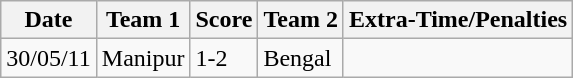<table class="wikitable">
<tr>
<th>Date</th>
<th>Team 1</th>
<th>Score</th>
<th>Team 2</th>
<th>Extra-Time/Penalties</th>
</tr>
<tr>
<td>30/05/11</td>
<td>Manipur</td>
<td>1-2</td>
<td>Bengal</td>
<td></td>
</tr>
</table>
